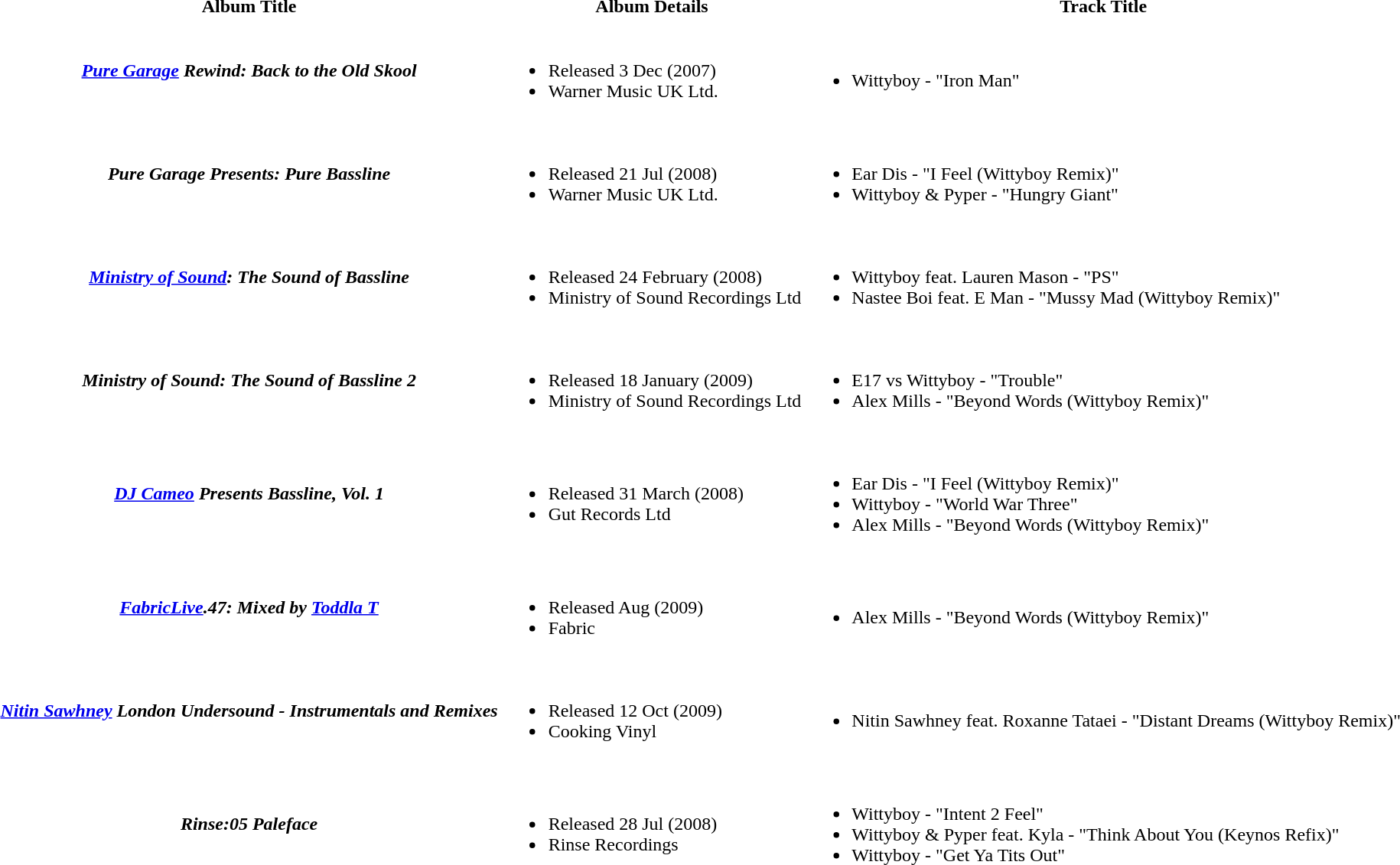<table>
<tr>
<th>Album Title</th>
<th>Album Details</th>
<th>Track Title</th>
</tr>
<tr>
<th><em><a href='#'>Pure Garage</a> Rewind: Back to the Old Skool</em></th>
<td><br><ul><li>Released 3 Dec (2007)</li><li>Warner Music UK Ltd.</li></ul></td>
<td><br><ul><li>Wittyboy - "Iron Man"</li></ul></td>
</tr>
<tr>
<th><em>Pure Garage Presents: Pure Bassline</em></th>
<td><br><ul><li>Released 21 Jul (2008)</li><li>Warner Music UK Ltd.</li></ul></td>
<td><br><ul><li>Ear Dis - "I Feel (Wittyboy Remix)"</li><li>Wittyboy & Pyper - "Hungry Giant"</li></ul></td>
</tr>
<tr>
<th><em><a href='#'>Ministry of Sound</a>: The Sound of Bassline</em></th>
<td><br><ul><li>Released 24 February (2008)</li><li>Ministry of Sound Recordings Ltd</li></ul></td>
<td><br><ul><li>Wittyboy feat. Lauren Mason - "PS"</li><li>Nastee Boi feat. E Man - "Mussy Mad (Wittyboy Remix)"</li></ul></td>
</tr>
<tr>
<th><em>Ministry of Sound: The Sound of Bassline 2</em></th>
<td><br><ul><li>Released 18 January (2009)</li><li>Ministry of Sound Recordings Ltd</li></ul></td>
<td><br><ul><li>E17 vs Wittyboy - "Trouble"</li><li>Alex Mills - "Beyond Words (Wittyboy Remix)"</li></ul></td>
</tr>
<tr>
<th><em><a href='#'>DJ Cameo</a> Presents Bassline, Vol. 1</em></th>
<td><br><ul><li>Released 31 March (2008)</li><li>Gut Records Ltd</li></ul></td>
<td><br><ul><li>Ear Dis - "I Feel (Wittyboy Remix)"</li><li>Wittyboy - "World War Three"</li><li>Alex Mills - "Beyond Words (Wittyboy Remix)"</li></ul></td>
</tr>
<tr>
<th><em><a href='#'>FabricLive</a>.47: Mixed by <a href='#'>Toddla T</a></em></th>
<td><br><ul><li>Released Aug (2009)</li><li>Fabric</li></ul></td>
<td><br><ul><li>Alex Mills - "Beyond Words (Wittyboy Remix)"</li></ul></td>
</tr>
<tr>
<th><em><a href='#'>Nitin Sawhney</a> London Undersound - Instrumentals and Remixes</em></th>
<td><br><ul><li>Released 12 Oct (2009)</li><li>Cooking Vinyl</li></ul></td>
<td><br><ul><li>Nitin Sawhney feat. Roxanne Tataei - "Distant Dreams (Wittyboy Remix)"</li></ul></td>
</tr>
<tr>
<th><em>Rinse:05 Paleface</em></th>
<td><br><ul><li>Released 28 Jul (2008)</li><li>Rinse Recordings</li></ul></td>
<td><br><ul><li>Wittyboy - "Intent 2 Feel"</li><li>Wittyboy & Pyper feat. Kyla - "Think About You (Keynos Refix)"</li><li>Wittyboy - "Get Ya Tits Out"</li></ul></td>
</tr>
</table>
